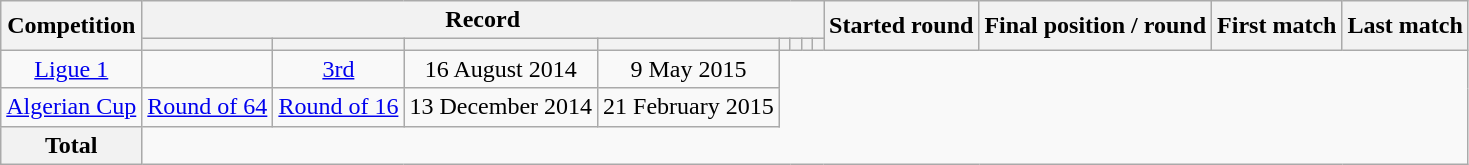<table class="wikitable" style="text-align: center">
<tr>
<th rowspan=2>Competition</th>
<th colspan=8>Record</th>
<th rowspan=2>Started round</th>
<th rowspan=2>Final position / round</th>
<th rowspan=2>First match</th>
<th rowspan=2>Last match</th>
</tr>
<tr>
<th></th>
<th></th>
<th></th>
<th></th>
<th></th>
<th></th>
<th></th>
<th></th>
</tr>
<tr>
<td><a href='#'>Ligue 1</a><br></td>
<td></td>
<td><a href='#'>3rd</a></td>
<td>16 August 2014</td>
<td>9 May 2015</td>
</tr>
<tr>
<td><a href='#'>Algerian Cup</a><br></td>
<td><a href='#'>Round of 64</a></td>
<td><a href='#'>Round of 16</a></td>
<td>13 December 2014</td>
<td>21 February 2015</td>
</tr>
<tr>
<th>Total<br></th>
</tr>
</table>
